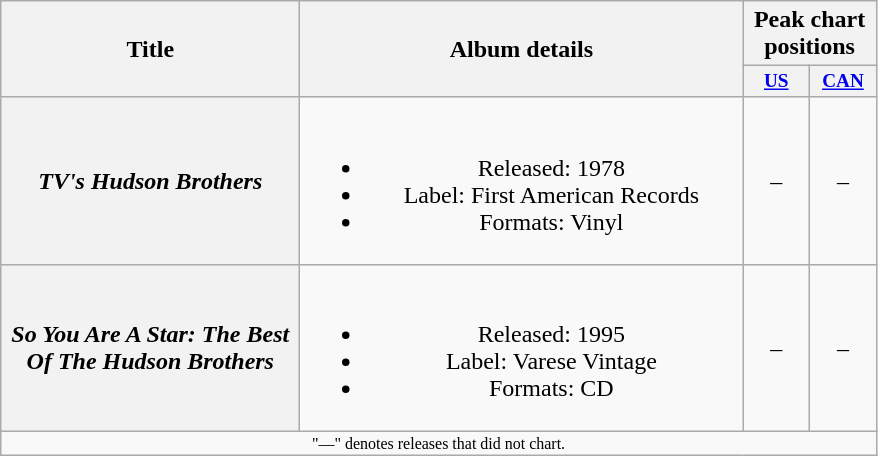<table class="wikitable plainrowheaders" style="text-align:center;">
<tr>
<th scope="col" rowspan="2" style="width:12em;">Title</th>
<th scope="col" rowspan="2" style="width:18em;">Album details</th>
<th scope="col" colspan="2">Peak chart positions</th>
</tr>
<tr>
<th scope="col" style="width:3em;font-size:80%;"><a href='#'>US</a><br></th>
<th scope="col" style="width:3em;font-size:80%;"><a href='#'>CAN</a><br></th>
</tr>
<tr>
<th scope="row"><em>TV's Hudson Brothers</em></th>
<td><br><ul><li>Released: 1978</li><li>Label: First American Records</li><li>Formats: Vinyl</li></ul></td>
<td>–</td>
<td>–</td>
</tr>
<tr>
<th scope="row"><em> So You Are A Star: The Best Of The Hudson Brothers</em></th>
<td><br><ul><li>Released: 1995</li><li>Label: Varese Vintage</li><li>Formats: CD</li></ul></td>
<td>–</td>
<td>–</td>
</tr>
<tr>
<td align="center" colspan="6" style="font-size:8pt">"—" denotes releases that did not chart.</td>
</tr>
</table>
